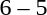<table style="text-align:center">
<tr>
<th width=200></th>
<th width=100></th>
<th width=200></th>
</tr>
<tr>
<td align=right><strong></strong></td>
<td>6 – 5</td>
<td align=left></td>
</tr>
</table>
